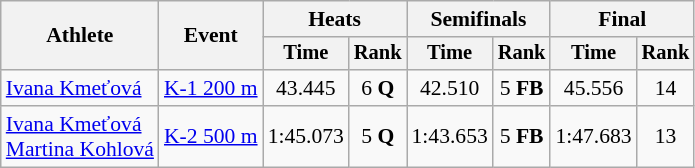<table class="wikitable" style="font-size:90%">
<tr>
<th rowspan="2">Athlete</th>
<th rowspan="2">Event</th>
<th colspan=2>Heats</th>
<th colspan=2>Semifinals</th>
<th colspan=2>Final</th>
</tr>
<tr style="font-size:95%">
<th>Time</th>
<th>Rank</th>
<th>Time</th>
<th>Rank</th>
<th>Time</th>
<th>Rank</th>
</tr>
<tr align=center>
<td align=left><a href='#'>Ivana Kmeťová</a></td>
<td align=left><a href='#'>K-1 200 m</a></td>
<td>43.445</td>
<td>6 <strong>Q</strong></td>
<td>42.510</td>
<td>5 <strong>FB</strong></td>
<td>45.556</td>
<td>14</td>
</tr>
<tr align=center>
<td align=left><a href='#'>Ivana Kmeťová</a><br><a href='#'>Martina Kohlová</a></td>
<td align=left><a href='#'>K-2 500 m</a></td>
<td>1:45.073</td>
<td>5 <strong>Q</strong></td>
<td>1:43.653</td>
<td>5 <strong>FB</strong></td>
<td>1:47.683</td>
<td>13</td>
</tr>
</table>
